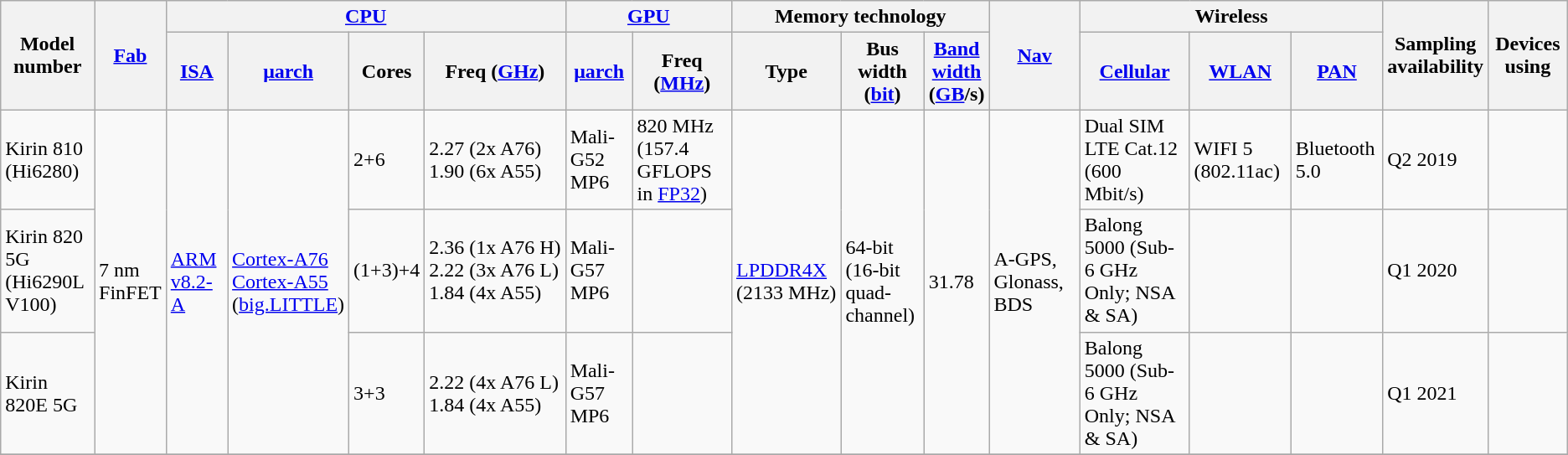<table class="wikitable">
<tr>
<th rowspan="2">Model number</th>
<th rowspan="2"><a href='#'>Fab</a></th>
<th colspan="4"><a href='#'>CPU</a></th>
<th colspan="2"><a href='#'>GPU</a></th>
<th colspan="3">Memory technology</th>
<th rowspan="2"><a href='#'>Nav</a></th>
<th colspan="3">Wireless</th>
<th rowspan="2">Sampling <br>availability</th>
<th rowspan="2">Devices using</th>
</tr>
<tr>
<th><a href='#'>ISA</a></th>
<th><a href='#'>μarch</a></th>
<th>Cores</th>
<th>Freq (<a href='#'>GHz</a>)</th>
<th><a href='#'>μarch</a></th>
<th>Freq <br>(<a href='#'>MHz</a>)</th>
<th>Type</th>
<th>Bus <br>width <br>(<a href='#'>bit</a>)</th>
<th><a href='#'>Band<br>width</a> <br>(<a href='#'>GB</a>/s)</th>
<th><a href='#'>Cellular</a></th>
<th><a href='#'>WLAN</a></th>
<th><a href='#'>PAN</a></th>
</tr>
<tr>
<td>Kirin 810 <br>(Hi6280)</td>
<td rowspan="3">7 nm <br>FinFET</td>
<td rowspan="3"><a href='#'>ARM v8.2-A</a></td>
<td rowspan="3"><a href='#'>Cortex-A76</a> <br><a href='#'>Cortex-A55</a> <br>(<a href='#'>big.LITTLE</a>)</td>
<td rowspan="1">2+6</td>
<td>2.27 (2x A76)<br>1.90 (6x A55)</td>
<td rowspan="1">Mali-G52 MP6</td>
<td rowspan="1">820 MHz<br>(157.4 GFLOPS in <a href='#'>FP32</a>)</td>
<td rowspan="3"><a href='#'>LPDDR4X</a> <br>(2133 MHz)</td>
<td rowspan="3">64-bit (16-bit <br>quad-channel)</td>
<td rowspan="3">31.78</td>
<td rowspan="3">A-GPS, Glonass, BDS</td>
<td rowspan="1">Dual SIM LTE Cat.12 <br>(600 Mbit/s)</td>
<td rowspan="1">WIFI 5 (802.11ac)</td>
<td>Bluetooth 5.0</td>
<td>Q2 2019</td>
<td></td>
</tr>
<tr>
<td>Kirin 820 5G <br>(Hi6290L V100)</td>
<td>(1+3)+4</td>
<td>2.36 (1x A76 H)<br>2.22 (3x A76 L)<br>1.84 (4x A55)</td>
<td>Mali-G57 MP6</td>
<td></td>
<td>Balong 5000 (Sub-6 GHz Only; NSA & SA)</td>
<td></td>
<td></td>
<td>Q1 2020</td>
<td></td>
</tr>
<tr>
<td>Kirin 820E 5G</td>
<td>3+3</td>
<td>2.22 (4x A76 L)<br>1.84 (4x A55)</td>
<td>Mali-G57 MP6</td>
<td></td>
<td>Balong 5000 (Sub-6 GHz Only; NSA & SA)</td>
<td></td>
<td></td>
<td>Q1 2021</td>
<td></td>
</tr>
<tr>
</tr>
</table>
